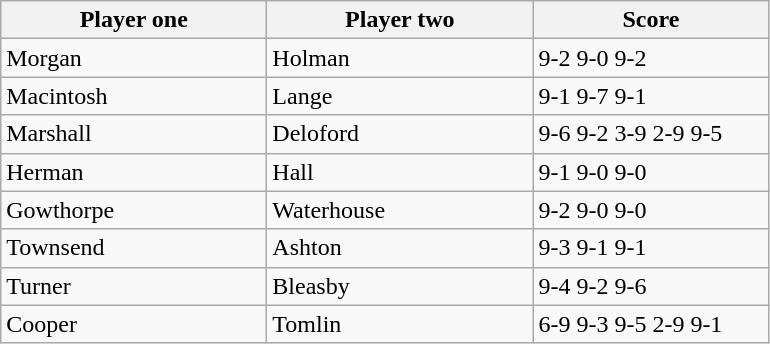<table class="wikitable">
<tr>
<th width=170>Player one</th>
<th width=170>Player two</th>
<th width=150>Score</th>
</tr>
<tr>
<td> Morgan</td>
<td> Holman</td>
<td>9-2 9-0 9-2</td>
</tr>
<tr>
<td> Macintosh</td>
<td> Lange</td>
<td>9-1 9-7 9-1</td>
</tr>
<tr>
<td> Marshall</td>
<td> Deloford</td>
<td>9-6 9-2 3-9 2-9 9-5</td>
</tr>
<tr>
<td> Herman</td>
<td> Hall</td>
<td>9-1 9-0 9-0</td>
</tr>
<tr>
<td> Gowthorpe</td>
<td> Waterhouse</td>
<td>9-2 9-0 9-0</td>
</tr>
<tr>
<td> Townsend</td>
<td> Ashton</td>
<td>9-3 9-1 9-1</td>
</tr>
<tr>
<td> Turner</td>
<td> Bleasby</td>
<td>9-4 9-2 9-6</td>
</tr>
<tr>
<td> Cooper</td>
<td> Tomlin</td>
<td>6-9 9-3 9-5 2-9 9-1</td>
</tr>
</table>
